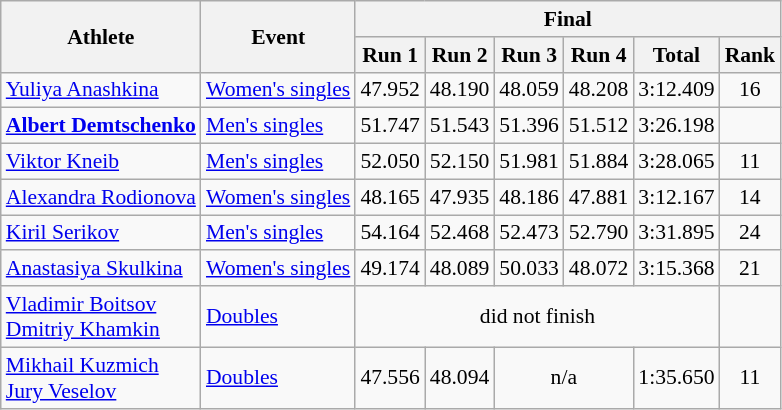<table class="wikitable" style="font-size:90%">
<tr>
<th rowspan="2">Athlete</th>
<th rowspan="2">Event</th>
<th colspan="6">Final</th>
</tr>
<tr>
<th>Run 1</th>
<th>Run 2</th>
<th>Run 3</th>
<th>Run 4</th>
<th>Total</th>
<th>Rank</th>
</tr>
<tr>
<td><a href='#'>Yuliya Anashkina</a></td>
<td><a href='#'>Women's singles</a></td>
<td align="center">47.952</td>
<td align="center">48.190</td>
<td align="center">48.059</td>
<td align="center">48.208</td>
<td align="center">3:12.409</td>
<td align="center">16</td>
</tr>
<tr>
<td><strong><a href='#'>Albert Demtschenko</a></strong></td>
<td><a href='#'>Men's singles</a></td>
<td align="center">51.747</td>
<td align="center">51.543</td>
<td align="center">51.396</td>
<td align="center">51.512</td>
<td align="center">3:26.198</td>
<td align="center"></td>
</tr>
<tr>
<td><a href='#'>Viktor Kneib</a></td>
<td><a href='#'>Men's singles</a></td>
<td align="center">52.050</td>
<td align="center">52.150</td>
<td align="center">51.981</td>
<td align="center">51.884</td>
<td align="center">3:28.065</td>
<td align="center">11</td>
</tr>
<tr>
<td><a href='#'>Alexandra Rodionova</a></td>
<td><a href='#'>Women's singles</a></td>
<td align="center">48.165</td>
<td align="center">47.935</td>
<td align="center">48.186</td>
<td align="center">47.881</td>
<td align="center">3:12.167</td>
<td align="center">14</td>
</tr>
<tr>
<td><a href='#'>Kiril Serikov</a></td>
<td><a href='#'>Men's singles</a></td>
<td align="center">54.164</td>
<td align="center">52.468</td>
<td align="center">52.473</td>
<td align="center">52.790</td>
<td align="center">3:31.895</td>
<td align="center">24</td>
</tr>
<tr>
<td><a href='#'>Anastasiya Skulkina</a></td>
<td><a href='#'>Women's singles</a></td>
<td align="center">49.174</td>
<td align="center">48.089</td>
<td align="center">50.033</td>
<td align="center">48.072</td>
<td align="center">3:15.368</td>
<td align="center">21</td>
</tr>
<tr>
<td><a href='#'>Vladimir Boitsov</a> <br><a href='#'>Dmitriy Khamkin</a></td>
<td><a href='#'>Doubles</a></td>
<td colspan=5 align="center">did not finish</td>
</tr>
<tr>
<td><a href='#'>Mikhail Kuzmich</a> <br><a href='#'>Jury Veselov</a></td>
<td><a href='#'>Doubles</a></td>
<td align="center">47.556</td>
<td align="center">48.094</td>
<td colspan=2 align="center">n/a</td>
<td align="center">1:35.650</td>
<td align="center">11</td>
</tr>
</table>
